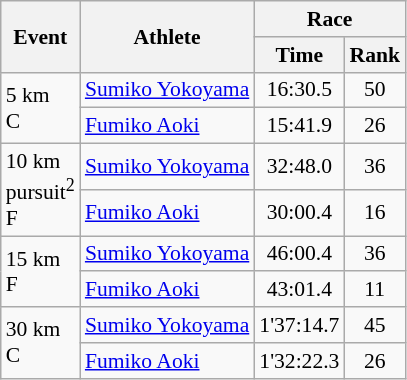<table class="wikitable" border="1" style="font-size:90%">
<tr>
<th rowspan=2>Event</th>
<th rowspan=2>Athlete</th>
<th colspan=2>Race</th>
</tr>
<tr>
<th>Time</th>
<th>Rank</th>
</tr>
<tr>
<td rowspan=2>5 km <br> C</td>
<td><a href='#'>Sumiko Yokoyama</a></td>
<td align=center>16:30.5</td>
<td align=center>50</td>
</tr>
<tr>
<td><a href='#'>Fumiko Aoki</a></td>
<td align=center>15:41.9</td>
<td align=center>26</td>
</tr>
<tr>
<td rowspan=2>10 km <br> pursuit<sup>2</sup> <br> F</td>
<td><a href='#'>Sumiko Yokoyama</a></td>
<td align=center>32:48.0</td>
<td align=center>36</td>
</tr>
<tr>
<td><a href='#'>Fumiko Aoki</a></td>
<td align=center>30:00.4</td>
<td align=center>16</td>
</tr>
<tr>
<td rowspan=2>15 km <br> F</td>
<td><a href='#'>Sumiko Yokoyama</a></td>
<td align=center>46:00.4</td>
<td align=center>36</td>
</tr>
<tr>
<td><a href='#'>Fumiko Aoki</a></td>
<td align=center>43:01.4</td>
<td align=center>11</td>
</tr>
<tr>
<td rowspan=2>30 km <br> C</td>
<td><a href='#'>Sumiko Yokoyama</a></td>
<td align=center>1'37:14.7</td>
<td align=center>45</td>
</tr>
<tr>
<td><a href='#'>Fumiko Aoki</a></td>
<td align=center>1'32:22.3</td>
<td align=center>26</td>
</tr>
</table>
